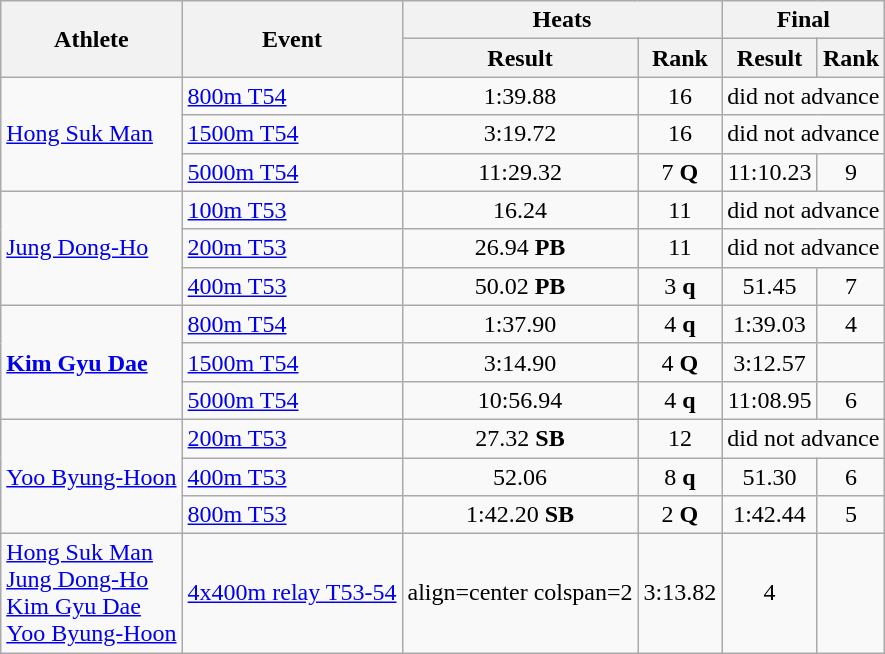<table class=wikitable>
<tr>
<th rowspan="2">Athlete</th>
<th rowspan="2">Event</th>
<th colspan="2">Heats</th>
<th colspan="3">Final</th>
</tr>
<tr>
<th>Result</th>
<th>Rank</th>
<th>Result</th>
<th>Rank</th>
</tr>
<tr>
<td rowspan=3><a href='#'>Hong Suk Man</a></td>
<td><a href='#'>800m T54</a></td>
<td align=center>1:39.88</td>
<td align=center>16</td>
<td align=center colspan=2>did not advance</td>
</tr>
<tr>
<td><a href='#'>1500m T54</a></td>
<td align=center>3:19.72</td>
<td align=center>16</td>
<td align=center colspan=2>did not advance</td>
</tr>
<tr>
<td><a href='#'>5000m T54</a></td>
<td align=center>11:29.32</td>
<td align=center>7 <strong>Q</strong></td>
<td align=center>11:10.23</td>
<td align=center>9</td>
</tr>
<tr>
<td rowspan=3><a href='#'>Jung Dong-Ho</a></td>
<td><a href='#'>100m T53</a></td>
<td align=center>16.24</td>
<td align=center>11</td>
<td align=center colspan=2>did not advance</td>
</tr>
<tr>
<td><a href='#'>200m T53</a></td>
<td align=center>26.94 <strong>PB</strong></td>
<td align=center>11</td>
<td align=center colspan=2>did not advance</td>
</tr>
<tr>
<td><a href='#'>400m T53</a></td>
<td align=center>50.02 <strong>PB</strong></td>
<td align=center>3 <strong>q</strong></td>
<td align=center>51.45</td>
<td align=center>7</td>
</tr>
<tr>
<td rowspan=3><strong><a href='#'>Kim Gyu Dae</a></strong></td>
<td><a href='#'>800m T54</a></td>
<td align=center>1:37.90</td>
<td align=center>4 <strong>q</strong></td>
<td align=center>1:39.03</td>
<td align=center>4</td>
</tr>
<tr>
<td><a href='#'>1500m T54</a></td>
<td align=center>3:14.90</td>
<td align=center>4 <strong>Q</strong></td>
<td align=center>3:12.57</td>
<td align=center></td>
</tr>
<tr>
<td><a href='#'>5000m T54</a></td>
<td align=center>10:56.94</td>
<td align=center>4 <strong>q</strong></td>
<td align=center>11:08.95</td>
<td align=center>6</td>
</tr>
<tr>
<td rowspan=3><a href='#'>Yoo Byung-Hoon</a></td>
<td><a href='#'>200m T53</a></td>
<td align=center>27.32 <strong>SB</strong></td>
<td align=center>12</td>
<td align=center colspan=2>did not advance</td>
</tr>
<tr>
<td><a href='#'>400m T53</a></td>
<td align=center>52.06</td>
<td align=center>8 <strong>q</strong></td>
<td align=center>51.30</td>
<td align=center>6</td>
</tr>
<tr>
<td><a href='#'>800m T53</a></td>
<td align=center>1:42.20 <strong>SB</strong></td>
<td align=center>2 <strong>Q</strong></td>
<td align=center>1:42.44</td>
<td align=center>5</td>
</tr>
<tr>
<td><a href='#'>Hong Suk Man</a><br> <a href='#'>Jung Dong-Ho</a><br> <a href='#'>Kim Gyu Dae</a><br> <a href='#'>Yoo Byung-Hoon</a></td>
<td><a href='#'>4x400m relay T53-54</a></td>
<td>align=center colspan=2 </td>
<td align=center>3:13.82</td>
<td align=center>4</td>
</tr>
</table>
